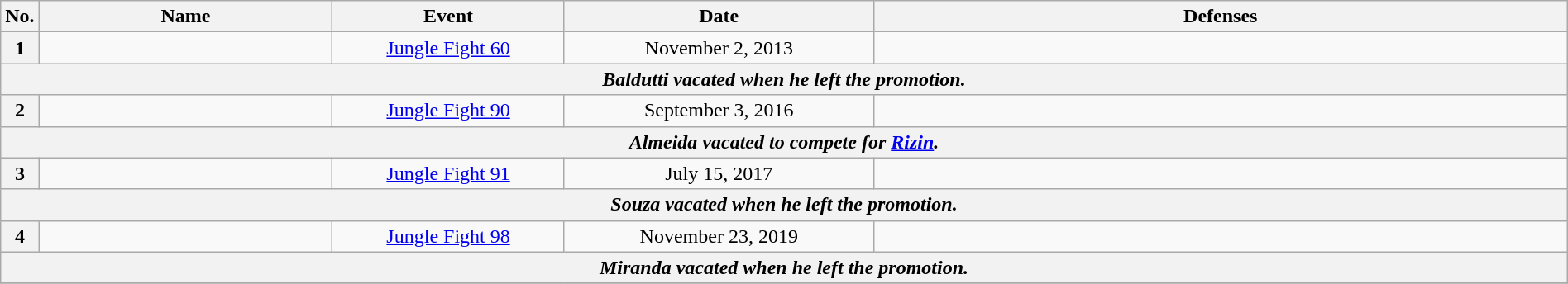<table class="wikitable" width=100%>
<tr>
<th width=1%>No.</th>
<th width=19%>Name</th>
<th width=15%>Event</th>
<th width=20%>Date</th>
<th width=45%>Defenses</th>
</tr>
<tr>
<th>1</th>
<td align=left><br></td>
<td align=center><a href='#'>Jungle Fight 60</a><br></td>
<td align=center>November 2, 2013</td>
<td></td>
</tr>
<tr>
<th colspan=6 align=center><em>Baldutti vacated when he left the promotion.</em></th>
</tr>
<tr>
<th>2</th>
<td align=left><br></td>
<td align=center><a href='#'>Jungle Fight 90</a><br></td>
<td align=center>September 3, 2016</td>
<td></td>
</tr>
<tr>
<th colspan=6 align=center><em>Almeida vacated to compete for <a href='#'>Rizin</a>.</em></th>
</tr>
<tr>
<th>3</th>
<td align=left><br></td>
<td align=center><a href='#'>Jungle Fight 91</a><br></td>
<td align=center>July 15, 2017</td>
<td></td>
</tr>
<tr>
<th colspan=6 align=center><em>Souza vacated when he left the promotion.</em></th>
</tr>
<tr>
<th>4</th>
<td align=left><br></td>
<td align=center><a href='#'>Jungle Fight 98</a><br></td>
<td align=center>November 23, 2019</td>
<td></td>
</tr>
<tr>
<th colspan=6 align=center><em>Miranda vacated when he left the promotion.</em></th>
</tr>
<tr>
</tr>
</table>
